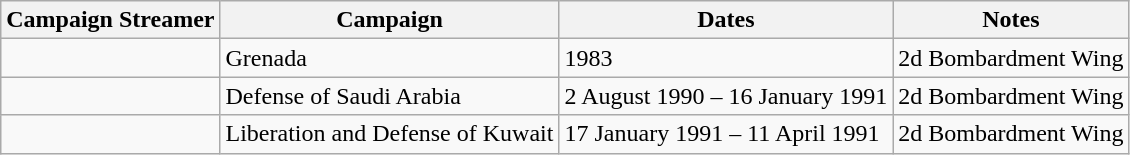<table class="wikitable">
<tr>
<th>Campaign Streamer</th>
<th>Campaign</th>
<th>Dates</th>
<th>Notes</th>
</tr>
<tr>
<td></td>
<td>Grenada</td>
<td>1983</td>
<td>2d Bombardment Wing</td>
</tr>
<tr>
<td></td>
<td>Defense of Saudi Arabia</td>
<td>2 August 1990 – 16 January 1991</td>
<td>2d Bombardment Wing</td>
</tr>
<tr>
<td></td>
<td>Liberation and Defense of Kuwait</td>
<td>17 January 1991 – 11 April 1991</td>
<td>2d Bombardment Wing</td>
</tr>
</table>
